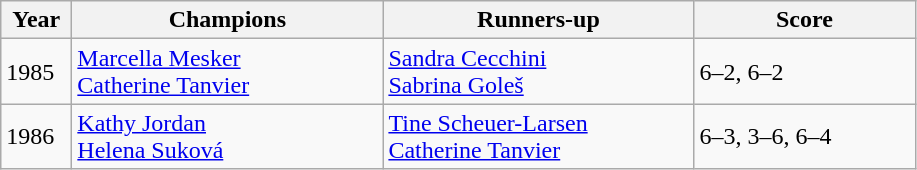<table class="wikitable">
<tr>
<th style="width:40px">Year</th>
<th style="width:200px">Champions</th>
<th style="width:200px">Runners-up</th>
<th style="width:140px" class="unsortable">Score</th>
</tr>
<tr>
<td>1985</td>
<td> <a href='#'>Marcella Mesker</a> <br>  <a href='#'>Catherine Tanvier</a></td>
<td> <a href='#'>Sandra Cecchini</a> <br>  <a href='#'>Sabrina Goleš</a></td>
<td>6–2, 6–2</td>
</tr>
<tr>
<td>1986</td>
<td> <a href='#'>Kathy Jordan</a> <br>  <a href='#'>Helena Suková</a></td>
<td> <a href='#'>Tine Scheuer-Larsen</a> <br>  <a href='#'>Catherine Tanvier</a></td>
<td>6–3, 3–6, 6–4</td>
</tr>
</table>
